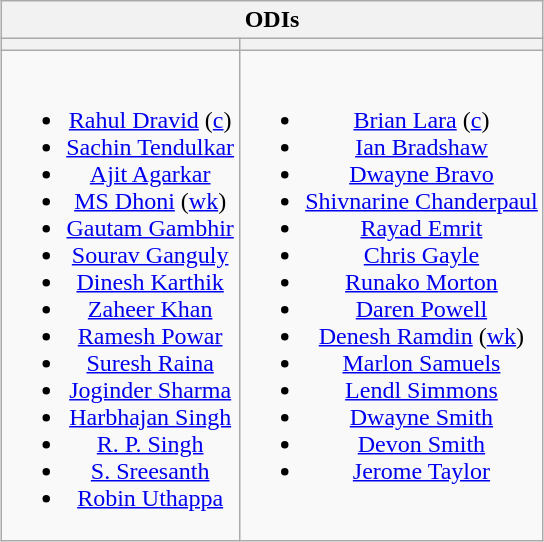<table class="wikitable" style="text-align:center; margin:auto">
<tr>
<th colspan=2>ODIs</th>
</tr>
<tr>
<th></th>
<th></th>
</tr>
<tr style="vertical-align:top">
<td><br><ul><li><a href='#'>Rahul Dravid</a>  (<a href='#'>c</a>)</li><li><a href='#'>Sachin Tendulkar</a></li><li><a href='#'>Ajit Agarkar</a></li><li><a href='#'>MS Dhoni</a>  (<a href='#'>wk</a>)</li><li><a href='#'>Gautam Gambhir</a></li><li><a href='#'>Sourav Ganguly</a></li><li><a href='#'>Dinesh Karthik</a></li><li><a href='#'>Zaheer Khan</a></li><li><a href='#'>Ramesh Powar</a></li><li><a href='#'>Suresh Raina</a></li><li><a href='#'>Joginder Sharma</a></li><li><a href='#'>Harbhajan Singh</a></li><li><a href='#'>R. P. Singh</a></li><li><a href='#'>S. Sreesanth</a></li><li><a href='#'>Robin Uthappa</a></li></ul></td>
<td><br><ul><li><a href='#'>Brian Lara</a>  (<a href='#'>c</a>)</li><li><a href='#'>Ian Bradshaw</a></li><li><a href='#'>Dwayne Bravo</a></li><li><a href='#'>Shivnarine Chanderpaul</a></li><li><a href='#'>Rayad Emrit</a></li><li><a href='#'>Chris Gayle</a></li><li><a href='#'>Runako Morton</a></li><li><a href='#'>Daren Powell</a></li><li><a href='#'>Denesh Ramdin</a>  (<a href='#'>wk</a>)</li><li><a href='#'>Marlon Samuels</a></li><li><a href='#'>Lendl Simmons</a></li><li><a href='#'>Dwayne Smith</a></li><li><a href='#'>Devon Smith</a></li><li><a href='#'>Jerome Taylor</a></li></ul></td>
</tr>
</table>
